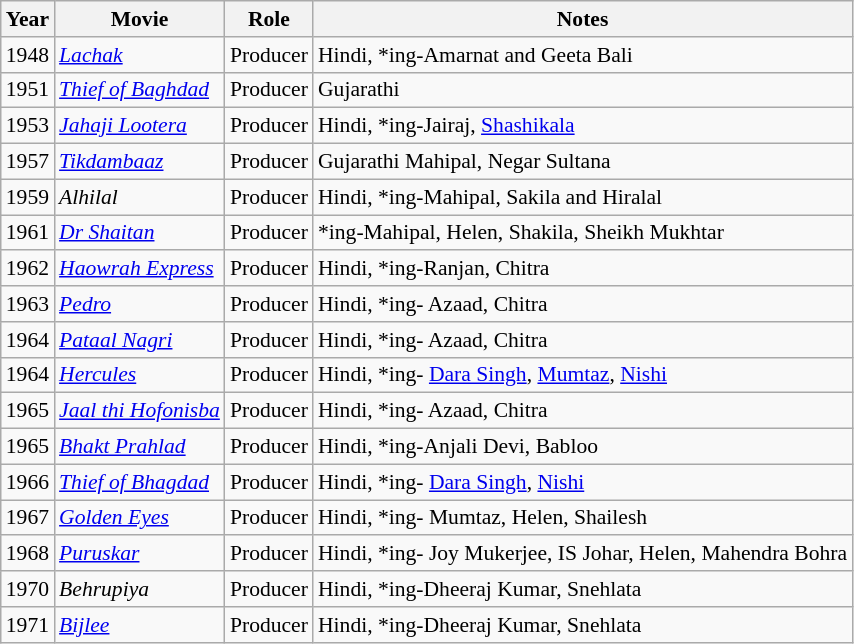<table class="wikitable" style="font-size: 90%;">
<tr>
<th>Year</th>
<th>Movie</th>
<th>Role</th>
<th>Notes</th>
</tr>
<tr>
<td>1948</td>
<td><em><a href='#'>Lachak</a></em></td>
<td>Producer</td>
<td>Hindi, *ing-Amarnat and Geeta Bali</td>
</tr>
<tr>
<td>1951</td>
<td><em><a href='#'>Thief of Baghdad</a></em></td>
<td>Producer</td>
<td>Gujarathi</td>
</tr>
<tr>
<td>1953</td>
<td><em><a href='#'>Jahaji Lootera</a></em></td>
<td>Producer</td>
<td>Hindi, *ing-Jairaj, <a href='#'>Shashikala</a></td>
</tr>
<tr>
<td>1957</td>
<td><em><a href='#'>Tikdambaaz</a></em></td>
<td>Producer</td>
<td>Gujarathi Mahipal, Negar Sultana</td>
</tr>
<tr>
<td>1959</td>
<td><em>Alhilal</em></td>
<td>Producer</td>
<td>Hindi, *ing-Mahipal, Sakila and Hiralal</td>
</tr>
<tr>
<td>1961</td>
<td><em><a href='#'>Dr Shaitan</a></em></td>
<td>Producer</td>
<td>*ing-Mahipal, Helen, Shakila, Sheikh Mukhtar</td>
</tr>
<tr>
<td>1962</td>
<td><em><a href='#'>Haowrah Express</a></em></td>
<td>Producer</td>
<td>Hindi, *ing-Ranjan, Chitra</td>
</tr>
<tr>
<td>1963</td>
<td><em><a href='#'>Pedro</a></em></td>
<td>Producer</td>
<td>Hindi, *ing- Azaad, Chitra</td>
</tr>
<tr>
<td>1964</td>
<td><em><a href='#'>Pataal Nagri</a></em></td>
<td>Producer</td>
<td>Hindi, *ing- Azaad, Chitra</td>
</tr>
<tr>
<td>1964</td>
<td><em><a href='#'>Hercules</a></em></td>
<td>Producer</td>
<td>Hindi, *ing- <a href='#'>Dara Singh</a>, <a href='#'>Mumtaz</a>, <a href='#'>Nishi</a></td>
</tr>
<tr>
<td>1965</td>
<td><em><a href='#'>Jaal thi Hofonisba</a></em></td>
<td>Producer</td>
<td>Hindi, *ing- Azaad, Chitra</td>
</tr>
<tr>
<td>1965</td>
<td><em><a href='#'>Bhakt Prahlad</a></em></td>
<td>Producer</td>
<td>Hindi, *ing-Anjali Devi, Babloo</td>
</tr>
<tr>
<td>1966</td>
<td><em><a href='#'>Thief of Bhagdad</a></em></td>
<td>Producer</td>
<td>Hindi, *ing- <a href='#'>Dara Singh</a>, <a href='#'>Nishi</a></td>
</tr>
<tr>
<td>1967</td>
<td><em><a href='#'>Golden Eyes</a></em></td>
<td>Producer</td>
<td>Hindi, *ing- Mumtaz, Helen, Shailesh</td>
</tr>
<tr>
<td>1968</td>
<td><em><a href='#'>Puruskar</a></em></td>
<td>Producer</td>
<td>Hindi, *ing- Joy Mukerjee, IS Johar, Helen, Mahendra Bohra</td>
</tr>
<tr>
<td>1970</td>
<td><em>Behrupiya</em></td>
<td>Producer</td>
<td>Hindi, *ing-Dheeraj Kumar, Snehlata</td>
</tr>
<tr>
<td>1971</td>
<td><em><a href='#'>Bijlee</a></em></td>
<td>Producer</td>
<td>Hindi, *ing-Dheeraj Kumar, Snehlata</td>
</tr>
</table>
